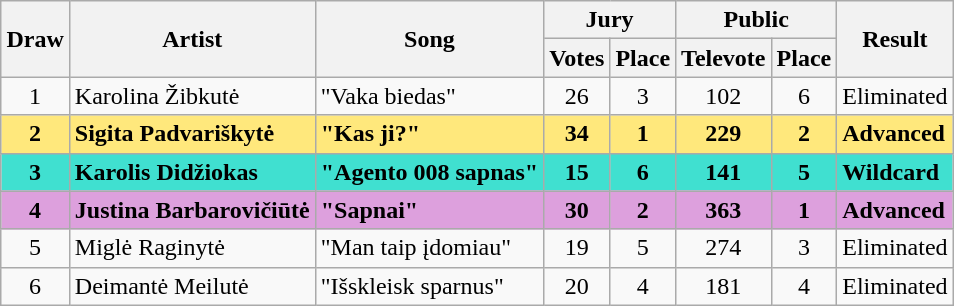<table class="sortable wikitable" style="margin: 1em auto 1em auto; text-align:center;">
<tr>
<th rowspan="2">Draw</th>
<th rowspan="2">Artist</th>
<th rowspan="2">Song</th>
<th colspan="2">Jury</th>
<th colspan="2">Public</th>
<th rowspan="2">Result</th>
</tr>
<tr>
<th>Votes</th>
<th>Place</th>
<th>Televote</th>
<th>Place</th>
</tr>
<tr>
<td>1</td>
<td align="left">Karolina Žibkutė</td>
<td align="left">"Vaka biedas"</td>
<td>26</td>
<td>3</td>
<td>102</td>
<td>6</td>
<td align="left">Eliminated</td>
</tr>
<tr style="font-weight:bold; background:#ffe87c;">
<td>2</td>
<td align="left">Sigita Padvariškytė</td>
<td align="left">"Kas ji?"</td>
<td>34</td>
<td>1</td>
<td>229</td>
<td>2</td>
<td align="left">Advanced</td>
</tr>
<tr style="font-weight:bold; background:turquoise;">
<td>3</td>
<td align="left">Karolis Didžiokas</td>
<td align="left">"Agento 008 sapnas"</td>
<td>15</td>
<td>6</td>
<td>141</td>
<td>5</td>
<td align="left">Wildcard</td>
</tr>
<tr style="font-weight:bold; background:#DDA0DD;">
<td>4</td>
<td align="left">Justina Barbarovičiūtė</td>
<td align="left">"Sapnai"</td>
<td>30</td>
<td>2</td>
<td>363</td>
<td>1</td>
<td align="left">Advanced</td>
</tr>
<tr>
<td>5</td>
<td align="left">Miglė Raginytė</td>
<td align="left">"Man taip įdomiau"</td>
<td>19</td>
<td>5</td>
<td>274</td>
<td>3</td>
<td align="left">Eliminated</td>
</tr>
<tr>
<td>6</td>
<td align="left">Deimantė Meilutė</td>
<td align="left">"Išskleisk sparnus"</td>
<td>20</td>
<td>4</td>
<td>181</td>
<td>4</td>
<td align="left">Eliminated</td>
</tr>
</table>
